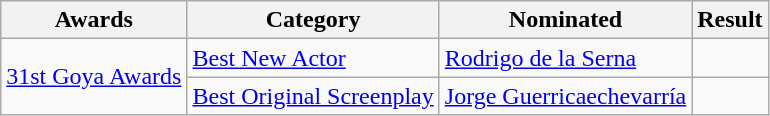<table class=wikitable>
<tr>
<th>Awards</th>
<th>Category</th>
<th>Nominated</th>
<th>Result</th>
</tr>
<tr>
<td rowspan="2"><a href='#'>31st Goya Awards</a></td>
<td><a href='#'>Best New Actor</a></td>
<td><a href='#'>Rodrigo de la Serna</a></td>
<td></td>
</tr>
<tr>
<td><a href='#'>Best Original Screenplay</a></td>
<td><a href='#'>Jorge Guerricaechevarría</a></td>
<td></td>
</tr>
</table>
